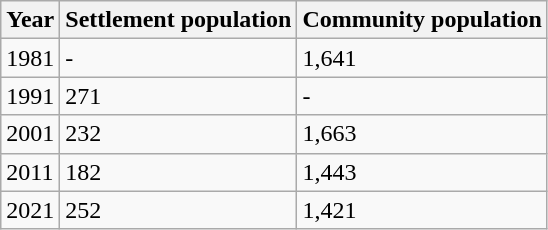<table class="wikitable">
<tr>
<th>Year</th>
<th>Settlement population</th>
<th>Community population</th>
</tr>
<tr>
<td>1981</td>
<td>-</td>
<td>1,641</td>
</tr>
<tr>
<td>1991</td>
<td>271</td>
<td>-</td>
</tr>
<tr>
<td>2001</td>
<td>232</td>
<td>1,663</td>
</tr>
<tr>
<td>2011</td>
<td>182</td>
<td>1,443</td>
</tr>
<tr>
<td>2021</td>
<td>252</td>
<td>1,421</td>
</tr>
</table>
